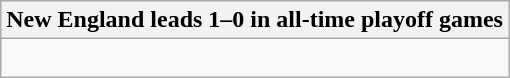<table class="wikitable collapsible collapsed">
<tr>
<th>New England leads 1–0 in all-time playoff games</th>
</tr>
<tr>
<td><br></td>
</tr>
</table>
